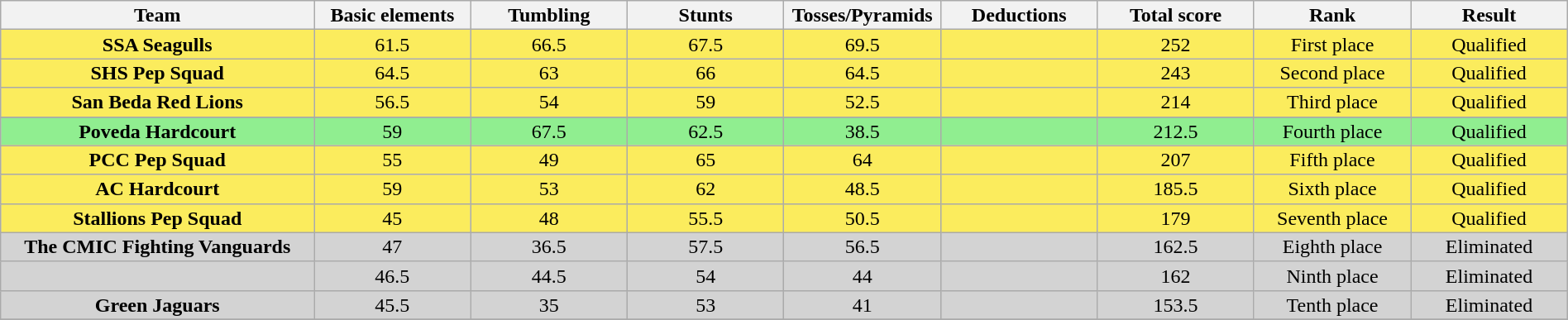<table class="wikitable" style="text-align:center; font-size:100%; line-height:16px; width:100%;">
<tr>
<th style="width:20%;">Team</th>
<th style="width:10%;">Basic elements</th>
<th style="width:10%;">Tumbling</th>
<th style="width:10%;">Stunts</th>
<th style="width:10%;">Tosses/Pyramids</th>
<th style="width:10%;">Deductions</th>
<th style="width:10%;">Total score</th>
<th style="width:10%;">Rank</th>
<th style="width:10%;">Result</th>
</tr>
<tr style="background:#FBEC5D;">
<th style="background:#FBEC5D;">SSA Seagulls</th>
<td>61.5</td>
<td>66.5</td>
<td>67.5</td>
<td>69.5</td>
<td></td>
<td>252</td>
<td>First place</td>
<td>Qualified</td>
</tr>
<tr style="background:#FBEC5D;">
<th style="background:#FBEC5D;">SHS Pep Squad</th>
<td>64.5</td>
<td>63</td>
<td>66</td>
<td>64.5</td>
<td></td>
<td>243</td>
<td>Second place</td>
<td>Qualified</td>
</tr>
<tr style="background:#FBEC5D;">
<th style="background:#FBEC5D;">San Beda Red Lions</th>
<td>56.5</td>
<td>54</td>
<td>59</td>
<td>52.5</td>
<td></td>
<td>214</td>
<td>Third place</td>
<td>Qualified</td>
</tr>
<tr>
</tr>
<tr style="background:#90EE90;">
<th style="background:#90EE90;">Poveda Hardcourt</th>
<td>59</td>
<td>67.5</td>
<td>62.5</td>
<td>38.5</td>
<td></td>
<td>212.5</td>
<td>Fourth place</td>
<td>Qualified</td>
</tr>
<tr style="background:#FBEC5D;">
<th style="background:#FBEC5D;">PCC Pep Squad</th>
<td>55</td>
<td>49</td>
<td>65</td>
<td>64</td>
<td></td>
<td>207</td>
<td>Fifth place</td>
<td>Qualified</td>
</tr>
<tr style="background:#FBEC5D;">
<th style="background:#FBEC5D;">AC Hardcourt</th>
<td>59</td>
<td>53</td>
<td>62</td>
<td>48.5</td>
<td></td>
<td>185.5</td>
<td>Sixth place</td>
<td>Qualified</td>
</tr>
<tr style="background:#FBEC5D;">
<th style="background:#FBEC5D;">Stallions Pep Squad</th>
<td>45</td>
<td>48</td>
<td>55.5</td>
<td>50.5</td>
<td></td>
<td>179</td>
<td>Seventh place</td>
<td>Qualified</td>
</tr>
<tr style="background:#D3D3D3;">
<th style="background:#D3D3D3;">The CMIC Fighting Vanguards</th>
<td>47</td>
<td>36.5</td>
<td>57.5</td>
<td>56.5</td>
<td></td>
<td>162.5</td>
<td>Eighth place</td>
<td>Eliminated</td>
</tr>
<tr style="background:#D3D3D3;">
<th style="background:#D3D3D3;"></th>
<td>46.5</td>
<td>44.5</td>
<td>54</td>
<td>44</td>
<td></td>
<td>162</td>
<td>Ninth place</td>
<td>Eliminated</td>
</tr>
<tr style="background:#D3D3D3;">
<th style="background:#D3D3D3;">Green Jaguars</th>
<td>45.5</td>
<td>35</td>
<td>53</td>
<td>41</td>
<td></td>
<td>153.5</td>
<td>Tenth place</td>
<td>Eliminated</td>
</tr>
<tr>
</tr>
</table>
